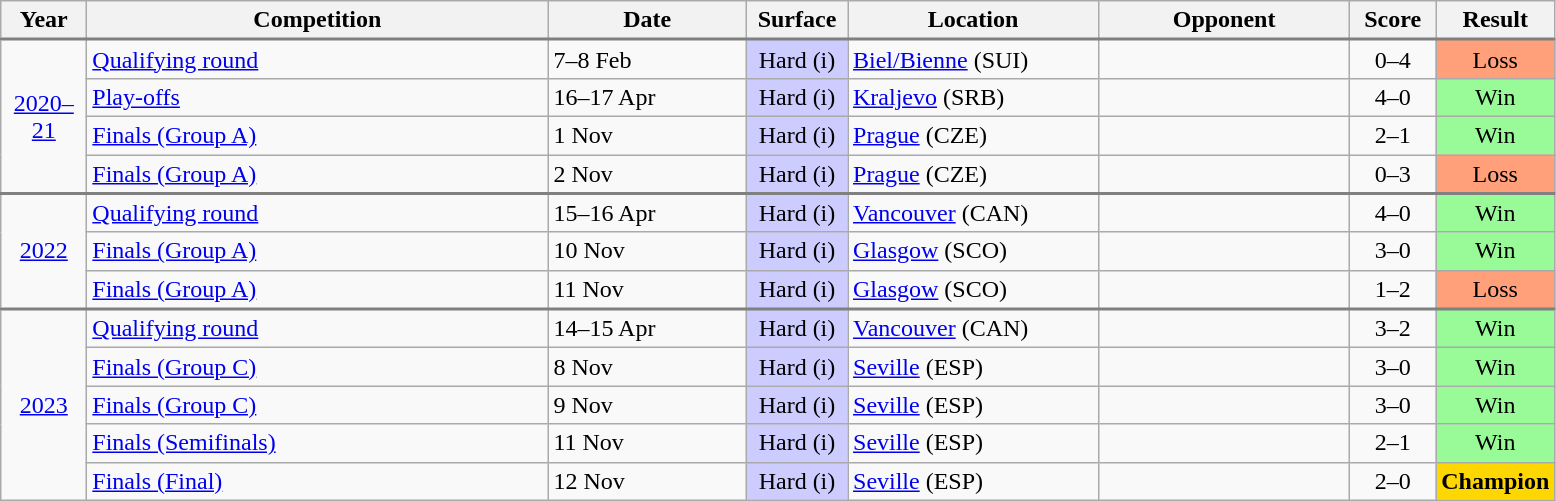<table class="wikitable collapsible">
<tr>
<th style="width:50px;">Year</th>
<th style="width:300px;">Competition</th>
<th style="width:125px;">Date</th>
<th style="width:60px;">Surface</th>
<th style="width:160px;">Location</th>
<th style="width:160px;">Opponent</th>
<th style="width:50px;">Score</th>
<th style="width:70px;">Result</th>
</tr>
<tr style="border-top:2px solid gray;">
<td rowspan=4 style="text-align:center;"><a href='#'>2020–21</a></td>
<td><a href='#'>Qualifying round</a></td>
<td>7–8 Feb</td>
<td style="background:#ccccff; text-align:center;">Hard (i)</td>
<td><a href='#'>Biel/Bienne</a> (SUI)</td>
<td></td>
<td style="text-align:center;">0–4</td>
<td style="background:#ffa07a; text-align:center;">Loss</td>
</tr>
<tr>
<td><a href='#'>Play-offs</a></td>
<td>16–17 Apr</td>
<td style="background:#ccccff; text-align:center;">Hard (i)</td>
<td><a href='#'>Kraljevo</a> (SRB)</td>
<td></td>
<td style="text-align:center;">4–0</td>
<td style="background:#98fb98; text-align:center;">Win</td>
</tr>
<tr>
<td><a href='#'>Finals (Group A)</a></td>
<td>1 Nov</td>
<td style="background:#ccccff; text-align:center;">Hard (i)</td>
<td><a href='#'>Prague</a> (CZE)</td>
<td></td>
<td style="text-align:center;">2–1</td>
<td style="background:#98fb98; text-align:center;">Win</td>
</tr>
<tr>
<td><a href='#'>Finals (Group A)</a></td>
<td>2 Nov</td>
<td style="background:#ccccff; text-align:center;">Hard (i)</td>
<td><a href='#'>Prague</a> (CZE)</td>
<td></td>
<td style="text-align:center;">0–3</td>
<td style="background:#ffa07a; text-align:center;">Loss</td>
</tr>
<tr style="border-top:2px solid gray;">
<td rowspan=3 style="text-align:center;"><a href='#'>2022</a></td>
<td><a href='#'>Qualifying round</a></td>
<td>15–16 Apr</td>
<td style="background:#ccccff; text-align:center;">Hard (i)</td>
<td><a href='#'>Vancouver</a> (CAN)</td>
<td></td>
<td style="text-align:center;">4–0</td>
<td style="background:#98fb98; text-align:center;">Win</td>
</tr>
<tr>
<td><a href='#'>Finals (Group A)</a></td>
<td>10 Nov</td>
<td style="background:#ccccff; text-align:center;">Hard (i)</td>
<td><a href='#'>Glasgow</a> (SCO)</td>
<td></td>
<td style="text-align:center;">3–0</td>
<td style="background:#98fb98; text-align:center;">Win</td>
</tr>
<tr>
<td><a href='#'>Finals (Group A)</a></td>
<td>11 Nov</td>
<td style="background:#ccccff; text-align:center;">Hard (i)</td>
<td><a href='#'>Glasgow</a> (SCO)</td>
<td></td>
<td style="text-align:center;">1–2</td>
<td style="background:#ffa07a; text-align:center;">Loss</td>
</tr>
<tr style="border-top:2px solid gray;">
<td rowspan=5 style="text-align:center;"><a href='#'>2023</a></td>
<td><a href='#'>Qualifying round</a></td>
<td>14–15 Apr</td>
<td style="background:#ccccff; text-align:center;">Hard (i)</td>
<td><a href='#'>Vancouver</a> (CAN)</td>
<td></td>
<td style="text-align:center;">3–2</td>
<td style="background:#98fb98; text-align:center;">Win</td>
</tr>
<tr>
<td><a href='#'>Finals (Group C)</a></td>
<td>8 Nov</td>
<td style="background:#ccccff; text-align:center;">Hard (i)</td>
<td><a href='#'>Seville</a> (ESP)</td>
<td></td>
<td style="text-align:center;">3–0</td>
<td style="background:#98fb98; text-align:center;">Win</td>
</tr>
<tr>
<td><a href='#'>Finals (Group C)</a></td>
<td>9 Nov</td>
<td style="background:#ccccff; text-align:center;">Hard (i)</td>
<td><a href='#'>Seville</a> (ESP)</td>
<td></td>
<td style="text-align:center;">3–0</td>
<td style="background:#98fb98; text-align:center;">Win</td>
</tr>
<tr>
<td><a href='#'>Finals (Semifinals)</a></td>
<td>11 Nov</td>
<td style="background:#ccccff; text-align:center;">Hard (i)</td>
<td><a href='#'>Seville</a> (ESP)</td>
<td></td>
<td style="text-align:center;">2–1</td>
<td style="background:#98fb98; text-align:center;">Win</td>
</tr>
<tr>
<td><a href='#'>Finals (Final)</a></td>
<td>12 Nov</td>
<td style="background:#ccccff; text-align:center;">Hard (i)</td>
<td><a href='#'>Seville</a> (ESP)</td>
<td></td>
<td style="text-align:center;">2–0</td>
<td style="background:gold; text-align:center;"><strong>Champion</strong></td>
</tr>
</table>
